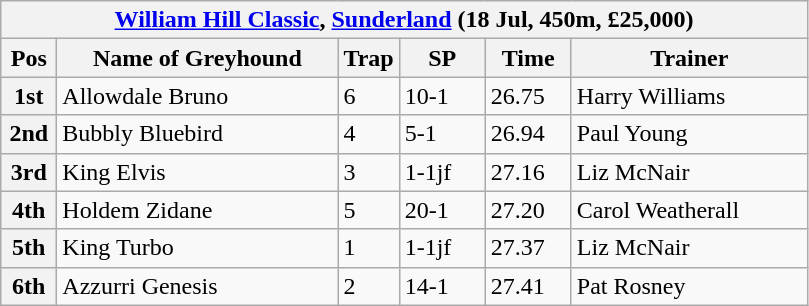<table class="wikitable">
<tr>
<th colspan="6"><a href='#'>William Hill Classic</a>, <a href='#'>Sunderland</a> (18 Jul, 450m, £25,000)</th>
</tr>
<tr>
<th width=30>Pos</th>
<th width=180>Name of Greyhound</th>
<th width=30>Trap</th>
<th width=50>SP</th>
<th width=50>Time</th>
<th width=150>Trainer</th>
</tr>
<tr>
<th>1st</th>
<td>Allowdale Bruno </td>
<td>6</td>
<td>10-1</td>
<td>26.75</td>
<td>Harry Williams</td>
</tr>
<tr>
<th>2nd</th>
<td>Bubbly Bluebird</td>
<td>4</td>
<td>5-1</td>
<td>26.94</td>
<td>Paul Young</td>
</tr>
<tr>
<th>3rd</th>
<td>King Elvis</td>
<td>3</td>
<td>1-1jf</td>
<td>27.16</td>
<td>Liz McNair</td>
</tr>
<tr>
<th>4th</th>
<td>Holdem Zidane</td>
<td>5</td>
<td>20-1</td>
<td>27.20</td>
<td>Carol Weatherall</td>
</tr>
<tr>
<th>5th</th>
<td>King Turbo</td>
<td>1</td>
<td>1-1jf</td>
<td>27.37</td>
<td>Liz McNair</td>
</tr>
<tr>
<th>6th</th>
<td>Azzurri Genesis</td>
<td>2</td>
<td>14-1</td>
<td>27.41</td>
<td>Pat Rosney</td>
</tr>
</table>
